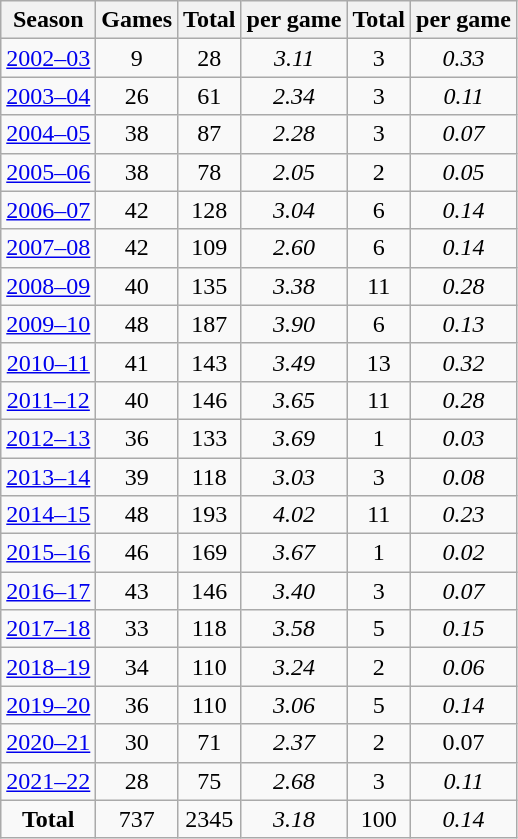<table class="wikitable" style="text-align:center">
<tr>
<th>Season</th>
<th>Games</th>
<th>Total </th>
<th> per game</th>
<th>Total </th>
<th> per game</th>
</tr>
<tr>
<td><a href='#'>2002–03</a></td>
<td>9</td>
<td>28</td>
<td><em>3.11</em></td>
<td>3</td>
<td><em>0.33</em></td>
</tr>
<tr>
<td><a href='#'>2003–04</a></td>
<td>26</td>
<td>61</td>
<td><em>2.34</em></td>
<td>3</td>
<td><em>0.11</em></td>
</tr>
<tr>
<td><a href='#'>2004–05</a></td>
<td>38</td>
<td>87</td>
<td><em>2.28</em></td>
<td>3</td>
<td><em>0.07</em></td>
</tr>
<tr>
<td><a href='#'>2005–06</a></td>
<td>38</td>
<td>78</td>
<td><em>2.05</em></td>
<td>2</td>
<td><em>0.05</em></td>
</tr>
<tr>
<td><a href='#'>2006–07</a></td>
<td>42</td>
<td>128</td>
<td><em>3.04</em></td>
<td>6</td>
<td><em>0.14</em></td>
</tr>
<tr>
<td><a href='#'>2007–08</a></td>
<td>42</td>
<td>109</td>
<td><em>2.60</em></td>
<td>6</td>
<td><em>0.14</em></td>
</tr>
<tr>
<td><a href='#'>2008–09</a></td>
<td>40</td>
<td>135</td>
<td><em>3.38</em></td>
<td>11</td>
<td><em>0.28</em></td>
</tr>
<tr>
<td><a href='#'>2009–10</a></td>
<td>48</td>
<td>187</td>
<td><em>3.90</em></td>
<td>6</td>
<td><em>0.13</em></td>
</tr>
<tr>
<td><a href='#'>2010–11</a></td>
<td>41</td>
<td>143</td>
<td><em>3.49</em></td>
<td>13</td>
<td><em>0.32</em></td>
</tr>
<tr>
<td><a href='#'>2011–12</a></td>
<td>40</td>
<td>146</td>
<td><em>3.65</em></td>
<td>11</td>
<td><em>0.28</em></td>
</tr>
<tr>
<td><a href='#'>2012–13</a></td>
<td>36</td>
<td>133</td>
<td><em>3.69</em></td>
<td>1</td>
<td><em>0.03</em></td>
</tr>
<tr>
<td><a href='#'>2013–14</a></td>
<td>39</td>
<td>118</td>
<td><em>3.03</em></td>
<td>3</td>
<td><em>0.08</em></td>
</tr>
<tr>
<td><a href='#'>2014–15</a></td>
<td>48</td>
<td>193</td>
<td><em>4.02</em></td>
<td>11</td>
<td><em>0.23</em></td>
</tr>
<tr>
<td><a href='#'>2015–16</a></td>
<td>46</td>
<td>169</td>
<td><em>3.67</em></td>
<td>1</td>
<td><em>0.02</em></td>
</tr>
<tr>
<td><a href='#'>2016–17</a></td>
<td>43</td>
<td>146</td>
<td><em>3.40</em></td>
<td>3</td>
<td><em>0.07</em></td>
</tr>
<tr>
<td><a href='#'>2017–18</a></td>
<td>33</td>
<td>118</td>
<td><em>3.58</em></td>
<td>5</td>
<td><em>0.15</em></td>
</tr>
<tr>
<td><a href='#'>2018–19</a></td>
<td>34</td>
<td>110</td>
<td><em>3.24</em></td>
<td>2</td>
<td><em>0.06</em></td>
</tr>
<tr>
<td><a href='#'>2019–20</a></td>
<td>36</td>
<td>110</td>
<td><em>3.06</em></td>
<td>5</td>
<td><em>0.14</em></td>
</tr>
<tr>
<td><a href='#'>2020–21</a></td>
<td>30</td>
<td>71</td>
<td><em>2.37</em></td>
<td>2</td>
<td>0.07</td>
</tr>
<tr>
<td><a href='#'>2021–22</a></td>
<td>28</td>
<td>75</td>
<td><em>2.68</em></td>
<td>3</td>
<td><em>0.11</em></td>
</tr>
<tr>
<td><strong>Total</strong></td>
<td>737</td>
<td>2345</td>
<td><em>3.18</em></td>
<td>100</td>
<td><em>0.14</em></td>
</tr>
</table>
